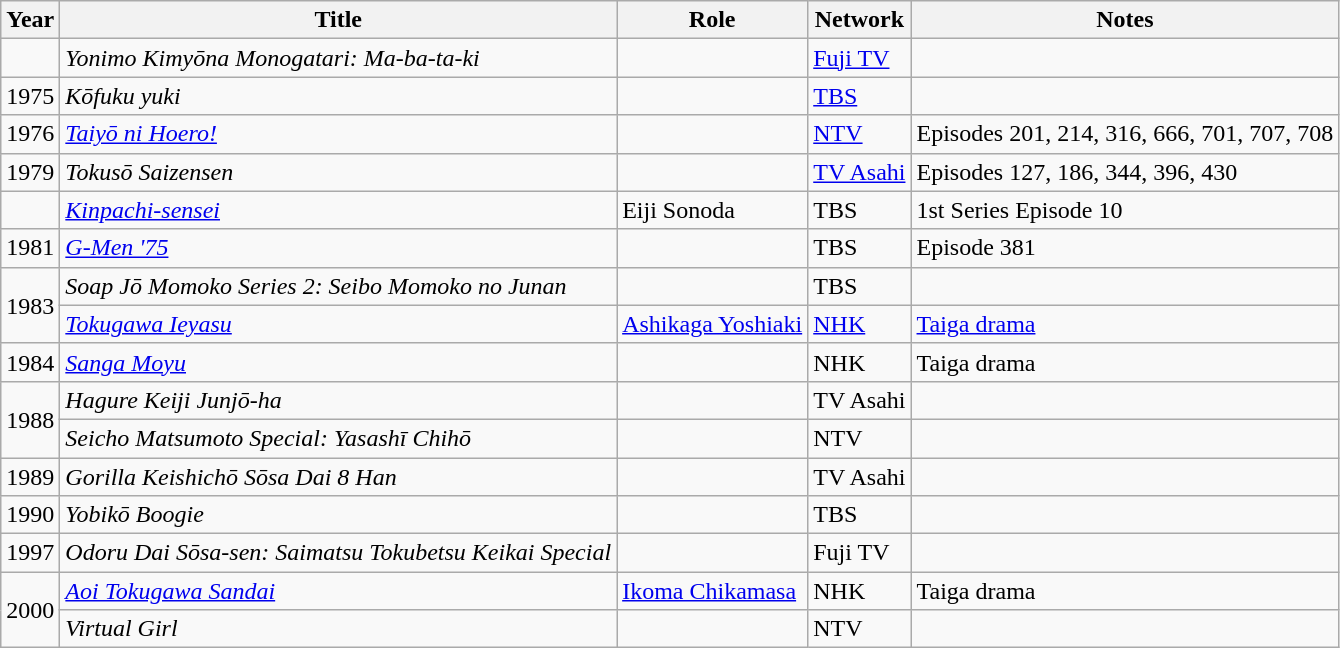<table class="wikitable">
<tr>
<th>Year</th>
<th>Title</th>
<th>Role</th>
<th>Network</th>
<th>Notes</th>
</tr>
<tr>
<td></td>
<td><em>Yonimo Kimyōna Monogatari: Ma-ba-ta-ki</em></td>
<td></td>
<td><a href='#'>Fuji TV</a></td>
<td></td>
</tr>
<tr>
<td>1975</td>
<td><em>Kōfuku yuki</em></td>
<td></td>
<td><a href='#'>TBS</a></td>
<td></td>
</tr>
<tr>
<td>1976</td>
<td><em><a href='#'>Taiyō ni Hoero!</a></em></td>
<td></td>
<td><a href='#'>NTV</a></td>
<td>Episodes 201, 214, 316, 666, 701, 707, 708</td>
</tr>
<tr>
<td>1979</td>
<td><em>Tokusō Saizensen</em></td>
<td></td>
<td><a href='#'>TV Asahi</a></td>
<td>Episodes 127, 186, 344, 396, 430</td>
</tr>
<tr>
<td></td>
<td><em><a href='#'>Kinpachi-sensei</a></em></td>
<td>Eiji Sonoda</td>
<td>TBS</td>
<td>1st Series Episode 10</td>
</tr>
<tr>
<td>1981</td>
<td><em><a href='#'>G-Men '75</a></em></td>
<td></td>
<td>TBS</td>
<td>Episode 381</td>
</tr>
<tr>
<td rowspan="2">1983</td>
<td><em>Soap Jō Momoko Series 2: Seibo Momoko no Junan</em></td>
<td></td>
<td>TBS</td>
<td></td>
</tr>
<tr>
<td><em><a href='#'>Tokugawa Ieyasu</a></em></td>
<td><a href='#'>Ashikaga Yoshiaki</a></td>
<td><a href='#'>NHK</a></td>
<td><a href='#'>Taiga drama</a></td>
</tr>
<tr>
<td>1984</td>
<td><em><a href='#'>Sanga Moyu</a></em></td>
<td></td>
<td>NHK</td>
<td>Taiga drama</td>
</tr>
<tr>
<td rowspan="2">1988</td>
<td><em>Hagure Keiji Junjō-ha</em></td>
<td></td>
<td>TV Asahi</td>
<td></td>
</tr>
<tr>
<td><em>Seicho Matsumoto Special: Yasashī Chihō</em></td>
<td></td>
<td>NTV</td>
<td></td>
</tr>
<tr>
<td>1989</td>
<td><em>Gorilla Keishichō Sōsa Dai 8 Han</em></td>
<td></td>
<td>TV Asahi</td>
<td></td>
</tr>
<tr>
<td>1990</td>
<td><em>Yobikō Boogie</em></td>
<td></td>
<td>TBS</td>
<td></td>
</tr>
<tr>
<td>1997</td>
<td><em>Odoru Dai Sōsa-sen: Saimatsu Tokubetsu Keikai Special</em></td>
<td></td>
<td>Fuji TV</td>
<td></td>
</tr>
<tr>
<td rowspan="2">2000</td>
<td><em><a href='#'>Aoi Tokugawa Sandai</a></em></td>
<td><a href='#'>Ikoma Chikamasa</a></td>
<td>NHK</td>
<td>Taiga drama</td>
</tr>
<tr>
<td><em>Virtual Girl</em></td>
<td></td>
<td>NTV</td>
<td></td>
</tr>
</table>
